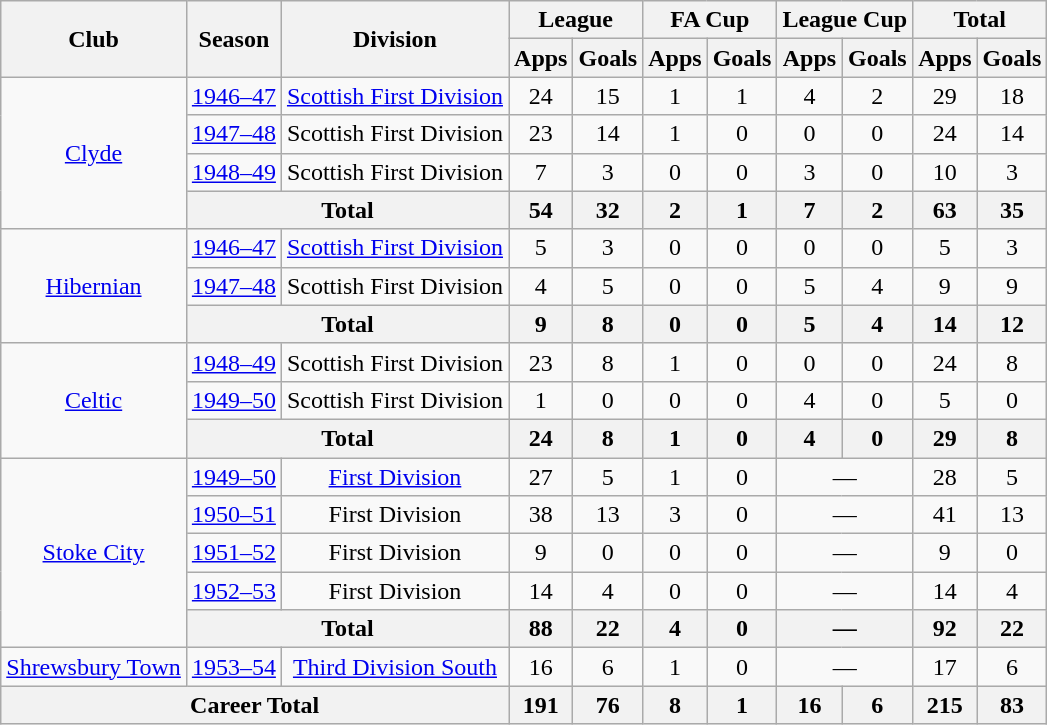<table class="wikitable" style="text-align: center;">
<tr>
<th rowspan="2">Club</th>
<th rowspan="2">Season</th>
<th rowspan="2">Division</th>
<th colspan="2">League</th>
<th colspan="2">FA Cup</th>
<th colspan="2">League Cup</th>
<th colspan="2">Total</th>
</tr>
<tr>
<th>Apps</th>
<th>Goals</th>
<th>Apps</th>
<th>Goals</th>
<th>Apps</th>
<th>Goals</th>
<th>Apps</th>
<th>Goals</th>
</tr>
<tr>
<td rowspan="4"><a href='#'>Clyde</a></td>
<td><a href='#'>1946–47</a></td>
<td><a href='#'>Scottish First Division</a></td>
<td>24</td>
<td>15</td>
<td>1</td>
<td>1</td>
<td>4</td>
<td>2</td>
<td>29</td>
<td>18</td>
</tr>
<tr>
<td><a href='#'>1947–48</a></td>
<td>Scottish First Division</td>
<td>23</td>
<td>14</td>
<td>1</td>
<td>0</td>
<td>0</td>
<td>0</td>
<td>24</td>
<td>14</td>
</tr>
<tr>
<td><a href='#'>1948–49</a></td>
<td>Scottish First Division</td>
<td>7</td>
<td>3</td>
<td>0</td>
<td>0</td>
<td>3</td>
<td>0</td>
<td>10</td>
<td>3</td>
</tr>
<tr>
<th colspan=2>Total</th>
<th>54</th>
<th>32</th>
<th>2</th>
<th>1</th>
<th>7</th>
<th>2</th>
<th>63</th>
<th>35</th>
</tr>
<tr>
<td rowspan="3"><a href='#'>Hibernian</a></td>
<td><a href='#'>1946–47</a></td>
<td><a href='#'>Scottish First Division</a></td>
<td>5</td>
<td>3</td>
<td>0</td>
<td>0</td>
<td>0</td>
<td>0</td>
<td>5</td>
<td>3</td>
</tr>
<tr>
<td><a href='#'>1947–48</a></td>
<td>Scottish First Division</td>
<td>4</td>
<td>5</td>
<td>0</td>
<td>0</td>
<td>5</td>
<td>4</td>
<td>9</td>
<td>9</td>
</tr>
<tr>
<th colspan=2>Total</th>
<th>9</th>
<th>8</th>
<th>0</th>
<th>0</th>
<th>5</th>
<th>4</th>
<th>14</th>
<th>12</th>
</tr>
<tr>
<td rowspan="3"><a href='#'>Celtic</a></td>
<td><a href='#'>1948–49</a></td>
<td>Scottish First Division</td>
<td>23</td>
<td>8</td>
<td>1</td>
<td>0</td>
<td>0</td>
<td>0</td>
<td>24</td>
<td>8</td>
</tr>
<tr>
<td><a href='#'>1949–50</a></td>
<td>Scottish First Division</td>
<td>1</td>
<td>0</td>
<td>0</td>
<td>0</td>
<td>4</td>
<td>0</td>
<td>5</td>
<td>0</td>
</tr>
<tr>
<th colspan=2>Total</th>
<th>24</th>
<th>8</th>
<th>1</th>
<th>0</th>
<th>4</th>
<th>0</th>
<th>29</th>
<th>8</th>
</tr>
<tr>
<td rowspan="5"><a href='#'>Stoke City</a></td>
<td><a href='#'>1949–50</a></td>
<td><a href='#'>First Division</a></td>
<td>27</td>
<td>5</td>
<td>1</td>
<td>0</td>
<td colspan=2>—</td>
<td>28</td>
<td>5</td>
</tr>
<tr>
<td><a href='#'>1950–51</a></td>
<td>First Division</td>
<td>38</td>
<td>13</td>
<td>3</td>
<td>0</td>
<td colspan=2>—</td>
<td>41</td>
<td>13</td>
</tr>
<tr>
<td><a href='#'>1951–52</a></td>
<td>First Division</td>
<td>9</td>
<td>0</td>
<td>0</td>
<td>0</td>
<td colspan=2>—</td>
<td>9</td>
<td>0</td>
</tr>
<tr>
<td><a href='#'>1952–53</a></td>
<td>First Division</td>
<td>14</td>
<td>4</td>
<td>0</td>
<td>0</td>
<td colspan=2>—</td>
<td>14</td>
<td>4</td>
</tr>
<tr>
<th colspan="2">Total</th>
<th>88</th>
<th>22</th>
<th>4</th>
<th>0</th>
<th colspan=2>—</th>
<th>92</th>
<th>22</th>
</tr>
<tr>
<td><a href='#'>Shrewsbury Town</a></td>
<td><a href='#'>1953–54</a></td>
<td><a href='#'>Third Division South</a></td>
<td>16</td>
<td>6</td>
<td>1</td>
<td>0</td>
<td colspan=2>—</td>
<td>17</td>
<td>6</td>
</tr>
<tr>
<th colspan="3">Career Total</th>
<th>191</th>
<th>76</th>
<th>8</th>
<th>1</th>
<th>16</th>
<th>6</th>
<th>215</th>
<th>83</th>
</tr>
</table>
